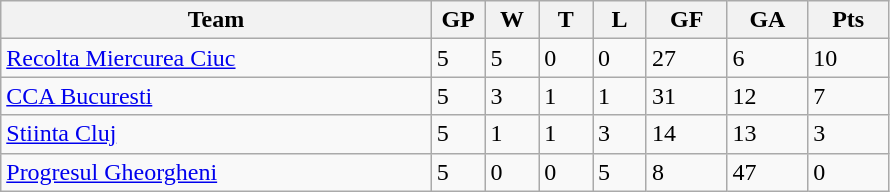<table class="wikitable">
<tr>
<th width="40%">Team</th>
<th width="5%">GP</th>
<th width="5%">W</th>
<th width="5%">T</th>
<th width="5%">L</th>
<th width="7.5%">GF</th>
<th width="7.5%">GA</th>
<th width="7.5%">Pts</th>
</tr>
<tr>
<td><a href='#'>Recolta Miercurea Ciuc</a></td>
<td>5</td>
<td>5</td>
<td>0</td>
<td>0</td>
<td>27</td>
<td>6</td>
<td>10</td>
</tr>
<tr>
<td><a href='#'>CCA Bucuresti</a></td>
<td>5</td>
<td>3</td>
<td>1</td>
<td>1</td>
<td>31</td>
<td>12</td>
<td>7</td>
</tr>
<tr>
<td><a href='#'>Stiinta Cluj</a></td>
<td>5</td>
<td>1</td>
<td>1</td>
<td>3</td>
<td>14</td>
<td>13</td>
<td>3</td>
</tr>
<tr>
<td><a href='#'>Progresul Gheorgheni</a></td>
<td>5</td>
<td>0</td>
<td>0</td>
<td>5</td>
<td>8</td>
<td>47</td>
<td>0</td>
</tr>
</table>
